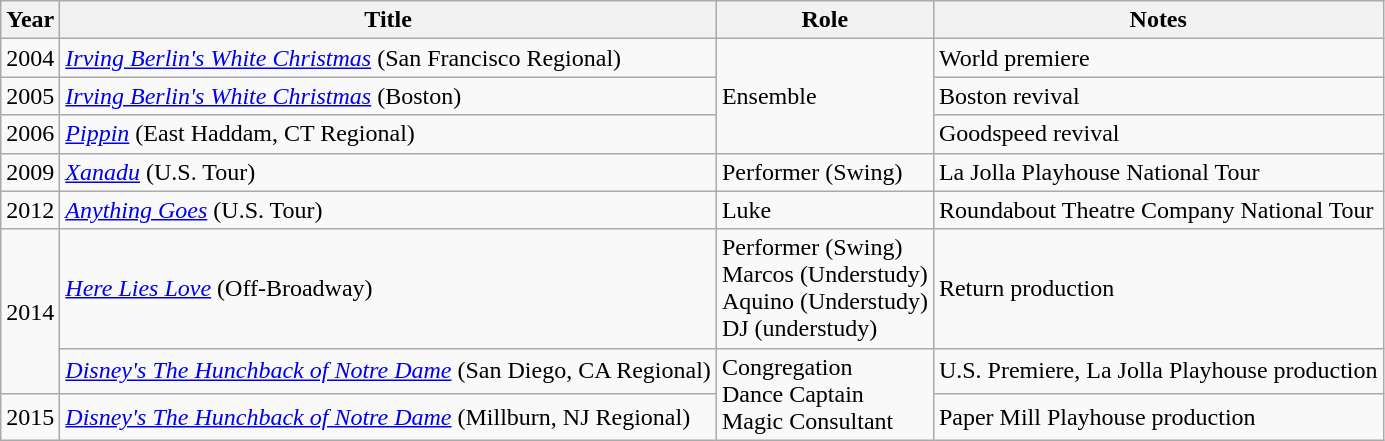<table class="wikitable sortable">
<tr>
<th>Year</th>
<th>Title</th>
<th>Role</th>
<th class="unsortable">Notes</th>
</tr>
<tr>
<td>2004</td>
<td><em><a href='#'>Irving Berlin's White Christmas</a></em> (San Francisco Regional)</td>
<td rowspan="3">Ensemble</td>
<td>World premiere</td>
</tr>
<tr>
<td>2005</td>
<td><em><a href='#'>Irving Berlin's White Christmas</a></em> (Boston)</td>
<td>Boston revival</td>
</tr>
<tr>
<td>2006</td>
<td><em><a href='#'>Pippin</a></em> (East Haddam, CT Regional)</td>
<td>Goodspeed revival</td>
</tr>
<tr>
<td>2009</td>
<td><em><a href='#'>Xanadu</a></em> (U.S. Tour)</td>
<td>Performer (Swing)</td>
<td>La Jolla Playhouse National Tour</td>
</tr>
<tr>
<td>2012</td>
<td><em><a href='#'>Anything Goes</a></em> (U.S. Tour)</td>
<td>Luke</td>
<td>Roundabout Theatre Company National Tour</td>
</tr>
<tr>
<td rowspan="2">2014</td>
<td><em><a href='#'>Here Lies Love</a></em> (Off-Broadway)</td>
<td>Performer (Swing)<br>Marcos (Understudy)<br>Aquino (Understudy)<br>DJ (understudy)</td>
<td>Return production</td>
</tr>
<tr>
<td><em><a href='#'>Disney's The Hunchback of Notre Dame</a></em> (San Diego, CA Regional)</td>
<td rowspan="2">Congregation<br>Dance Captain<br>Magic Consultant</td>
<td>U.S. Premiere, La Jolla Playhouse production</td>
</tr>
<tr>
<td>2015</td>
<td><em><a href='#'>Disney's The Hunchback of Notre Dame</a></em> (Millburn, NJ Regional)</td>
<td>Paper Mill Playhouse production</td>
</tr>
</table>
